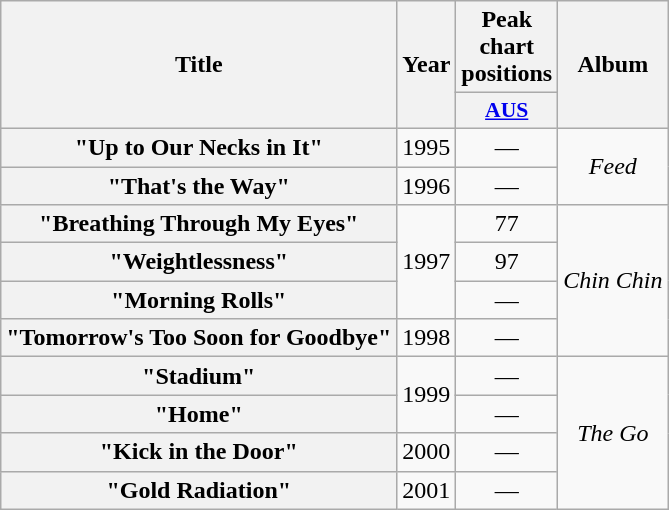<table class="wikitable plainrowheaders" style="text-align:center">
<tr>
<th scope="col" rowspan="2">Title</th>
<th scope="col" rowspan="2">Year</th>
<th scope="col" colspan="1">Peak chart positions</th>
<th scope="col" rowspan="2">Album</th>
</tr>
<tr>
<th scope="col" style="width:3em;font-size:90%;"><a href='#'>AUS</a><br></th>
</tr>
<tr>
<th scope="row">"Up to Our Necks in It"</th>
<td>1995</td>
<td>—</td>
<td rowspan="2"><em>Feed</em></td>
</tr>
<tr>
<th scope="row">"That's the Way"</th>
<td>1996</td>
<td>—</td>
</tr>
<tr>
<th scope="row">"Breathing Through My Eyes"</th>
<td rowspan="3">1997</td>
<td>77</td>
<td rowspan="4"><em>Chin Chin</em></td>
</tr>
<tr>
<th scope="row">"Weightlessness"</th>
<td>97</td>
</tr>
<tr>
<th scope="row">"Morning Rolls"</th>
<td>—</td>
</tr>
<tr>
<th scope="row">"Tomorrow's Too Soon for Goodbye"</th>
<td>1998</td>
<td>—</td>
</tr>
<tr>
<th scope="row">"Stadium"</th>
<td rowspan="2">1999</td>
<td>—</td>
<td rowspan="4"><em>The Go</em></td>
</tr>
<tr>
<th scope="row">"Home"</th>
<td>—</td>
</tr>
<tr>
<th scope="row">"Kick in the Door"</th>
<td>2000</td>
<td>—</td>
</tr>
<tr>
<th scope="row">"Gold Radiation"</th>
<td>2001</td>
<td>—</td>
</tr>
</table>
